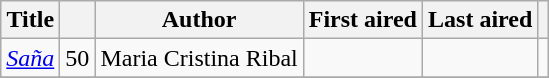<table class="wikitable sortable">
<tr>
<th>Title</th>
<th></th>
<th>Author</th>
<th>First aired</th>
<th>Last aired</th>
<th></th>
</tr>
<tr>
<td><em><a href='#'>Saña</a></em></td>
<td>50</td>
<td>Maria Cristina Ribal</td>
<td></td>
<td></td>
<td></td>
</tr>
<tr>
</tr>
</table>
